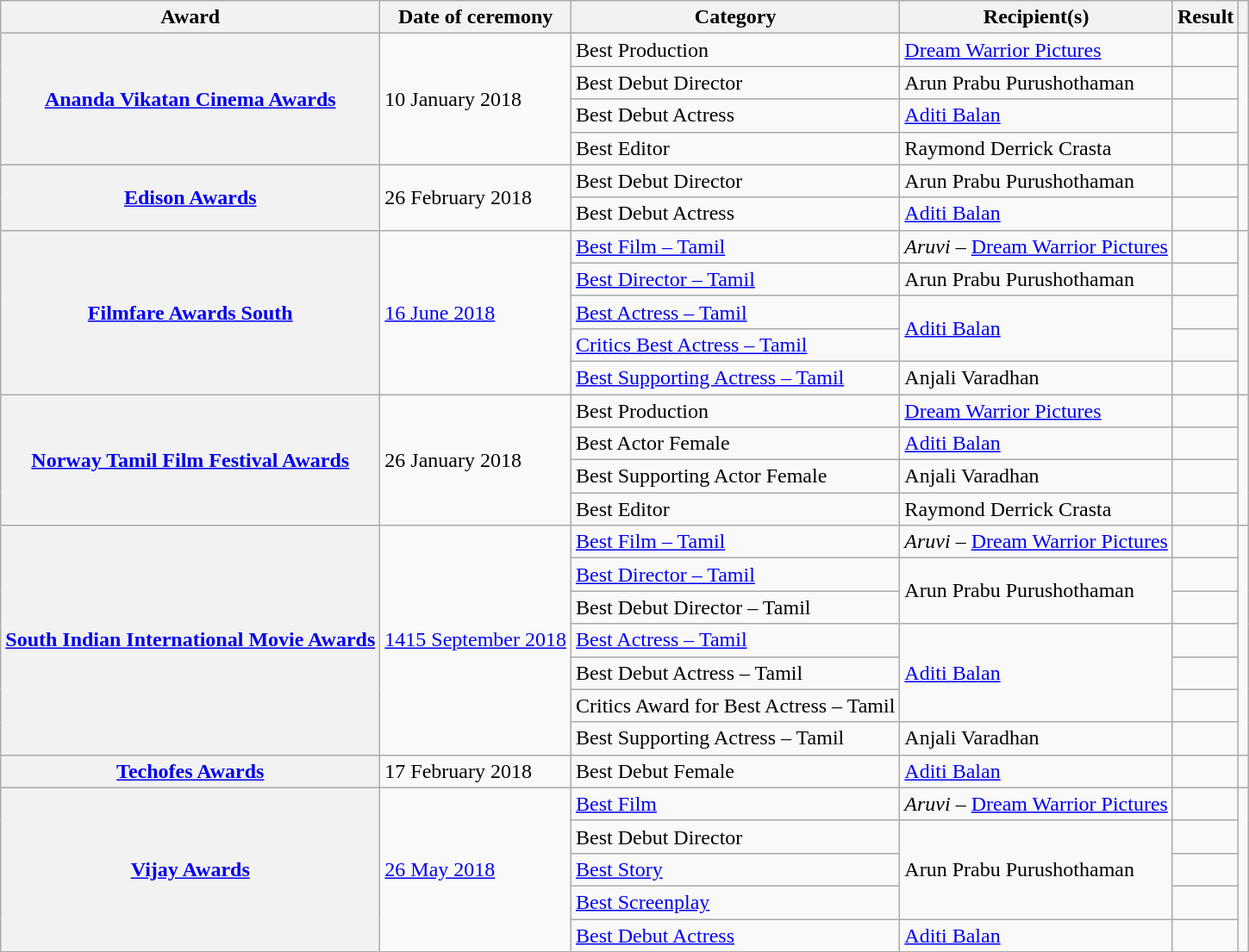<table class="wikitable plainrowheaders sortable">
<tr>
<th scope="col">Award</th>
<th scope="col">Date of ceremony</th>
<th scope="col">Category</th>
<th scope="col">Recipient(s)</th>
<th scope="col">Result</th>
<th scope="col" class="unsortable"></th>
</tr>
<tr>
<th scope="row" rowspan="4"><a href='#'>Ananda Vikatan Cinema Awards</a></th>
<td rowspan="4">10 January 2018</td>
<td>Best Production</td>
<td><a href='#'>Dream Warrior Pictures</a></td>
<td></td>
<td style="text-align:center;" rowspan="4"></td>
</tr>
<tr>
<td>Best Debut Director</td>
<td>Arun Prabu Purushothaman</td>
<td></td>
</tr>
<tr>
<td>Best Debut Actress</td>
<td><a href='#'>Aditi Balan</a></td>
<td></td>
</tr>
<tr>
<td>Best Editor</td>
<td>Raymond Derrick Crasta</td>
<td></td>
</tr>
<tr>
<th scope="row" rowspan="2"><a href='#'>Edison Awards</a></th>
<td rowspan="2">26 February 2018</td>
<td>Best Debut Director</td>
<td>Arun Prabu Purushothaman</td>
<td></td>
<td style="text-align:center;" rowspan="2"></td>
</tr>
<tr>
<td>Best Debut Actress</td>
<td><a href='#'>Aditi Balan</a></td>
<td></td>
</tr>
<tr>
<th scope="row" rowspan="5"><a href='#'>Filmfare Awards South</a></th>
<td rowspan="5"><a href='#'>16 June 2018</a></td>
<td><a href='#'>Best Film – Tamil</a></td>
<td><em>Aruvi</em> – <a href='#'>Dream Warrior Pictures</a></td>
<td></td>
<td style="text-align:center;" rowspan="5"><br></td>
</tr>
<tr>
<td><a href='#'>Best Director – Tamil</a></td>
<td>Arun Prabu Purushothaman</td>
<td></td>
</tr>
<tr>
<td><a href='#'>Best Actress – Tamil</a></td>
<td rowspan="2"><a href='#'>Aditi Balan</a></td>
<td></td>
</tr>
<tr>
<td><a href='#'>Critics Best Actress – Tamil</a></td>
<td></td>
</tr>
<tr>
<td><a href='#'>Best Supporting Actress – Tamil</a></td>
<td>Anjali Varadhan</td>
<td></td>
</tr>
<tr>
<th scope="row" rowspan="4"><a href='#'>Norway Tamil Film Festival Awards</a></th>
<td rowspan="4">26 January 2018</td>
<td>Best Production</td>
<td><a href='#'>Dream Warrior Pictures</a></td>
<td></td>
<td style="text-align:center;" rowspan="4"></td>
</tr>
<tr>
<td>Best Actor Female</td>
<td><a href='#'>Aditi Balan</a></td>
<td></td>
</tr>
<tr>
<td>Best Supporting Actor Female</td>
<td>Anjali Varadhan</td>
<td></td>
</tr>
<tr>
<td>Best Editor</td>
<td>Raymond Derrick Crasta</td>
<td></td>
</tr>
<tr>
<th scope="row" rowspan="7"><a href='#'>South Indian International Movie Awards</a></th>
<td rowspan="7"><a href='#'>1415 September 2018</a></td>
<td><a href='#'>Best Film – Tamil</a></td>
<td><em>Aruvi</em> – <a href='#'>Dream Warrior Pictures</a></td>
<td></td>
<td style="text-align:center;" rowspan="7"><br></td>
</tr>
<tr>
<td><a href='#'>Best Director – Tamil</a></td>
<td rowspan="2">Arun Prabu Purushothaman</td>
<td></td>
</tr>
<tr>
<td>Best Debut Director – Tamil</td>
<td></td>
</tr>
<tr>
<td><a href='#'>Best Actress – Tamil</a></td>
<td rowspan="3"><a href='#'>Aditi Balan</a></td>
<td></td>
</tr>
<tr>
<td>Best Debut Actress – Tamil</td>
<td></td>
</tr>
<tr>
<td>Critics Award for Best Actress – Tamil</td>
<td></td>
</tr>
<tr>
<td>Best Supporting Actress – Tamil</td>
<td>Anjali Varadhan</td>
<td></td>
</tr>
<tr>
<th scope="row"><a href='#'>Techofes Awards</a></th>
<td>17 February 2018</td>
<td>Best Debut Female</td>
<td><a href='#'>Aditi Balan</a></td>
<td></td>
<td style="text-align:center;"></td>
</tr>
<tr>
<th scope="row" rowspan="5"><a href='#'>Vijay Awards</a></th>
<td rowspan="5"><a href='#'>26 May 2018</a></td>
<td><a href='#'>Best Film</a></td>
<td><em>Aruvi</em> – <a href='#'>Dream Warrior Pictures</a></td>
<td></td>
<td style="text-align:center;" rowspan="5"></td>
</tr>
<tr>
<td>Best Debut Director</td>
<td rowspan="3">Arun Prabu Purushothaman</td>
<td></td>
</tr>
<tr>
<td><a href='#'>Best Story</a></td>
<td></td>
</tr>
<tr>
<td><a href='#'>Best Screenplay</a></td>
<td></td>
</tr>
<tr>
<td><a href='#'>Best Debut Actress</a></td>
<td><a href='#'>Aditi Balan</a></td>
<td></td>
</tr>
<tr>
</tr>
</table>
